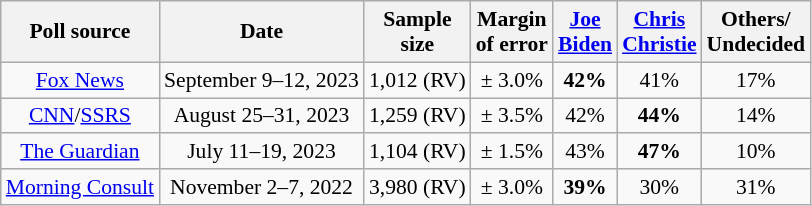<table class="wikitable sortable mw-datatable" style="text-align:center;font-size:90%;line-height:17px">
<tr>
<th>Poll source</th>
<th>Date</th>
<th>Sample<br>size</th>
<th>Margin<br>of error</th>
<th class="unsortable"><a href='#'>Joe<br>Biden</a><br><small></small></th>
<th class="unsortable"><a href='#'>Chris<br>Christie</a><br><small></small></th>
<th class="unsortable">Others/<br>Undecided</th>
</tr>
<tr>
<td><a href='#'>Fox News</a></td>
<td data-sort-value="2023-09-12">September 9–12, 2023</td>
<td>1,012 (RV)</td>
<td>± 3.0%</td>
<td><strong>42%</strong></td>
<td>41%</td>
<td>17%</td>
</tr>
<tr>
<td><a href='#'>CNN</a>/<a href='#'>SSRS</a></td>
<td data-sort-value="2023-08-31">August 25–31, 2023</td>
<td>1,259 (RV)</td>
<td>± 3.5%</td>
<td>42%</td>
<td><strong>44%</strong></td>
<td>14%</td>
</tr>
<tr>
<td><a href='#'>The Guardian</a></td>
<td data-sort-value="2023-07-19">July 11–19, 2023</td>
<td>1,104 (RV)</td>
<td>± 1.5%</td>
<td>43%</td>
<td><strong>47%</strong></td>
<td>10%</td>
</tr>
<tr>
<td><a href='#'>Morning Consult</a></td>
<td data-sort-value="2022-11-07">November 2–7, 2022</td>
<td>3,980 (RV)</td>
<td>± 3.0%</td>
<td><strong>39%</strong></td>
<td>30%</td>
<td>31%</td>
</tr>
</table>
